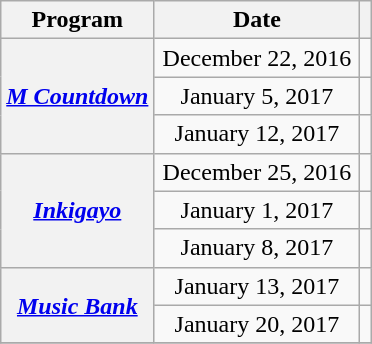<table class="wikitable plainrowheaders sortable" style="text-align:center;">
<tr>
<th>Program</th>
<th width="130">Date</th>
<th class="unsortable"></th>
</tr>
<tr>
<th scope="row" rowspan=3><em><a href='#'>M Countdown</a></em></th>
<td>December 22, 2016</td>
<td></td>
</tr>
<tr>
<td>January 5, 2017</td>
<td></td>
</tr>
<tr>
<td>January 12, 2017</td>
<td></td>
</tr>
<tr>
<th scope="row" rowspan=3><em><a href='#'>Inkigayo</a></em></th>
<td>December 25, 2016</td>
<td></td>
</tr>
<tr>
<td>January 1, 2017</td>
<td></td>
</tr>
<tr>
<td>January 8, 2017</td>
<td></td>
</tr>
<tr>
<th scope="row" rowspan=2><em><a href='#'>Music Bank</a></em></th>
<td>January 13, 2017</td>
<td></td>
</tr>
<tr>
<td>January 20, 2017</td>
<td></td>
</tr>
<tr>
</tr>
</table>
